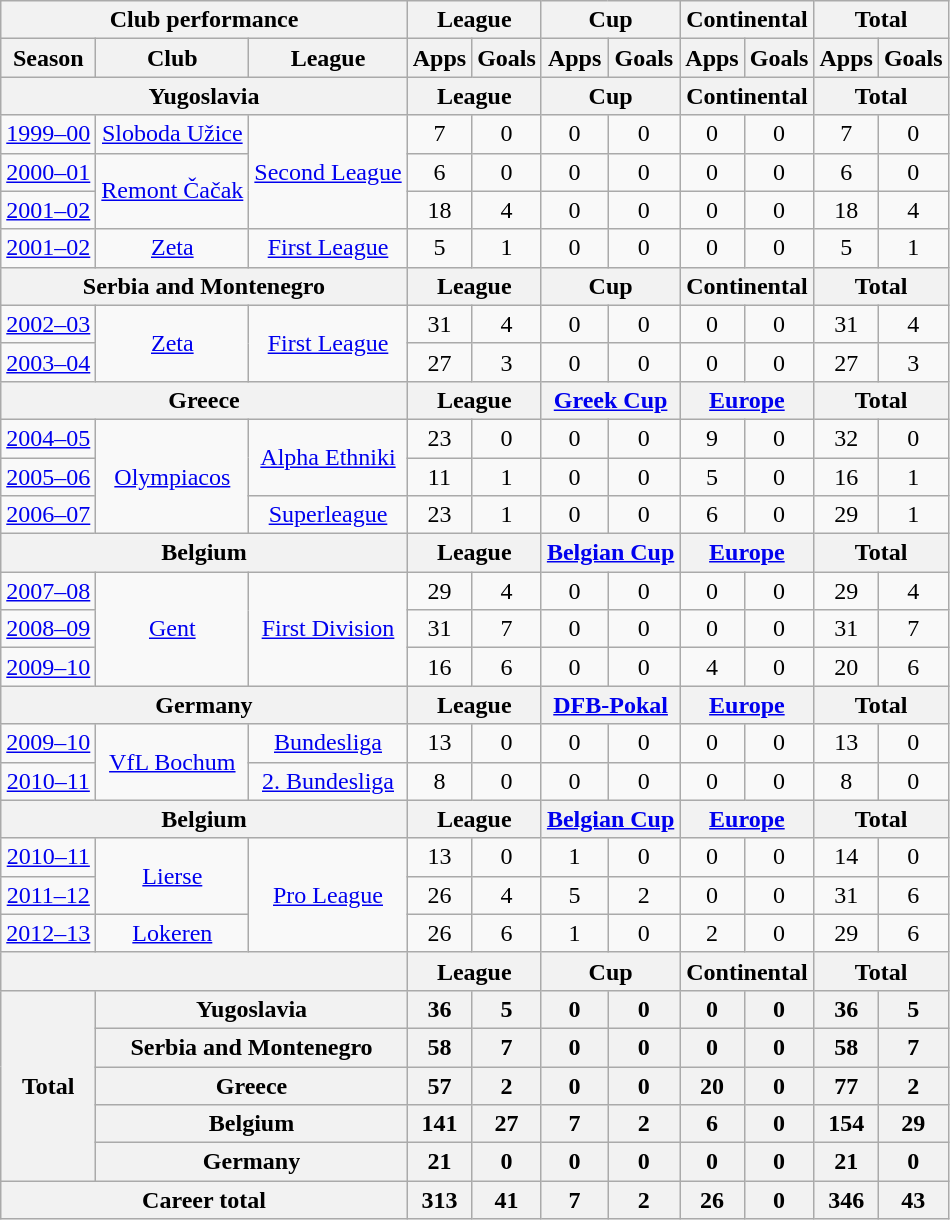<table class="wikitable" style="text-align:center">
<tr>
<th colspan=3>Club performance</th>
<th colspan=2>League</th>
<th colspan=2>Cup</th>
<th colspan=2>Continental</th>
<th colspan=2>Total</th>
</tr>
<tr>
<th>Season</th>
<th>Club</th>
<th>League</th>
<th>Apps</th>
<th>Goals</th>
<th>Apps</th>
<th>Goals</th>
<th>Apps</th>
<th>Goals</th>
<th>Apps</th>
<th>Goals</th>
</tr>
<tr>
<th colspan=3>Yugoslavia</th>
<th colspan=2>League</th>
<th colspan=2>Cup</th>
<th colspan=2>Continental</th>
<th colspan=2>Total</th>
</tr>
<tr>
<td><a href='#'>1999–00</a></td>
<td><a href='#'>Sloboda Užice</a></td>
<td rowspan="3"><a href='#'>Second League</a></td>
<td>7</td>
<td>0</td>
<td>0</td>
<td>0</td>
<td>0</td>
<td>0</td>
<td>7</td>
<td>0</td>
</tr>
<tr>
<td><a href='#'>2000–01</a></td>
<td rowspan="2"><a href='#'>Remont Čačak</a></td>
<td>6</td>
<td>0</td>
<td>0</td>
<td>0</td>
<td>0</td>
<td>0</td>
<td>6</td>
<td>0</td>
</tr>
<tr>
<td><a href='#'>2001–02</a></td>
<td>18</td>
<td>4</td>
<td>0</td>
<td>0</td>
<td>0</td>
<td>0</td>
<td>18</td>
<td>4</td>
</tr>
<tr>
<td><a href='#'>2001–02</a></td>
<td><a href='#'>Zeta</a></td>
<td><a href='#'>First League</a></td>
<td>5</td>
<td>1</td>
<td>0</td>
<td>0</td>
<td>0</td>
<td>0</td>
<td>5</td>
<td>1</td>
</tr>
<tr>
<th colspan=3>Serbia and Montenegro</th>
<th colspan=2>League</th>
<th colspan=2>Cup</th>
<th colspan=2>Continental</th>
<th colspan=2>Total</th>
</tr>
<tr>
<td><a href='#'>2002–03</a></td>
<td rowspan="2"><a href='#'>Zeta</a></td>
<td rowspan="2"><a href='#'>First League</a></td>
<td>31</td>
<td>4</td>
<td>0</td>
<td>0</td>
<td>0</td>
<td>0</td>
<td>31</td>
<td>4</td>
</tr>
<tr>
<td><a href='#'>2003–04</a></td>
<td>27</td>
<td>3</td>
<td>0</td>
<td>0</td>
<td>0</td>
<td>0</td>
<td>27</td>
<td>3</td>
</tr>
<tr>
<th colspan=3>Greece</th>
<th colspan=2>League</th>
<th colspan=2><a href='#'>Greek Cup</a></th>
<th colspan=2><a href='#'>Europe</a></th>
<th colspan=2>Total</th>
</tr>
<tr>
<td><a href='#'>2004–05</a></td>
<td rowspan="3"><a href='#'>Olympiacos</a></td>
<td rowspan="2"><a href='#'>Alpha Ethniki</a></td>
<td>23</td>
<td>0</td>
<td>0</td>
<td>0</td>
<td>9</td>
<td>0</td>
<td>32</td>
<td>0</td>
</tr>
<tr>
<td><a href='#'>2005–06</a></td>
<td>11</td>
<td>1</td>
<td>0</td>
<td>0</td>
<td>5</td>
<td>0</td>
<td>16</td>
<td>1</td>
</tr>
<tr>
<td><a href='#'>2006–07</a></td>
<td><a href='#'>Superleague</a></td>
<td>23</td>
<td>1</td>
<td>0</td>
<td>0</td>
<td>6</td>
<td>0</td>
<td>29</td>
<td>1</td>
</tr>
<tr>
<th colspan=3>Belgium</th>
<th colspan=2>League</th>
<th colspan=2><a href='#'>Belgian Cup</a></th>
<th colspan=2><a href='#'>Europe</a></th>
<th colspan=2>Total</th>
</tr>
<tr>
<td><a href='#'>2007–08</a></td>
<td rowspan="3"><a href='#'>Gent</a></td>
<td rowspan="3"><a href='#'>First Division</a></td>
<td>29</td>
<td>4</td>
<td>0</td>
<td>0</td>
<td>0</td>
<td>0</td>
<td>29</td>
<td>4</td>
</tr>
<tr>
<td><a href='#'>2008–09</a></td>
<td>31</td>
<td>7</td>
<td>0</td>
<td>0</td>
<td>0</td>
<td>0</td>
<td>31</td>
<td>7</td>
</tr>
<tr>
<td><a href='#'>2009–10</a></td>
<td>16</td>
<td>6</td>
<td>0</td>
<td>0</td>
<td>4</td>
<td>0</td>
<td>20</td>
<td>6</td>
</tr>
<tr>
<th colspan=3>Germany</th>
<th colspan=2>League</th>
<th colspan=2><a href='#'>DFB-Pokal</a></th>
<th colspan=2><a href='#'>Europe</a></th>
<th colspan=2>Total</th>
</tr>
<tr>
<td><a href='#'>2009–10</a></td>
<td rowspan="2"><a href='#'>VfL Bochum</a></td>
<td><a href='#'>Bundesliga</a></td>
<td>13</td>
<td>0</td>
<td>0</td>
<td>0</td>
<td>0</td>
<td>0</td>
<td>13</td>
<td>0</td>
</tr>
<tr>
<td><a href='#'>2010–11</a></td>
<td><a href='#'>2. Bundesliga</a></td>
<td>8</td>
<td>0</td>
<td>0</td>
<td>0</td>
<td>0</td>
<td>0</td>
<td>8</td>
<td>0</td>
</tr>
<tr>
<th colspan=3>Belgium</th>
<th colspan=2>League</th>
<th colspan=2><a href='#'>Belgian Cup</a></th>
<th colspan=2><a href='#'>Europe</a></th>
<th colspan=2>Total</th>
</tr>
<tr>
<td><a href='#'>2010–11</a></td>
<td rowspan="2"><a href='#'>Lierse</a></td>
<td rowspan="3"><a href='#'>Pro League</a></td>
<td>13</td>
<td>0</td>
<td>1</td>
<td>0</td>
<td>0</td>
<td>0</td>
<td>14</td>
<td>0</td>
</tr>
<tr>
<td><a href='#'>2011–12</a></td>
<td>26</td>
<td>4</td>
<td>5</td>
<td>2</td>
<td>0</td>
<td>0</td>
<td>31</td>
<td>6</td>
</tr>
<tr>
<td><a href='#'>2012–13</a></td>
<td><a href='#'>Lokeren</a></td>
<td>26</td>
<td>6</td>
<td>1</td>
<td>0</td>
<td>2</td>
<td>0</td>
<td>29</td>
<td>6</td>
</tr>
<tr>
<th colspan=3></th>
<th colspan=2>League</th>
<th colspan=2>Cup</th>
<th colspan=2>Continental</th>
<th colspan=2>Total</th>
</tr>
<tr>
<th rowspan=5>Total</th>
<th colspan=2>Yugoslavia</th>
<th>36</th>
<th>5</th>
<th>0</th>
<th>0</th>
<th>0</th>
<th>0</th>
<th>36</th>
<th>5</th>
</tr>
<tr>
<th colspan=2>Serbia and Montenegro</th>
<th>58</th>
<th>7</th>
<th>0</th>
<th>0</th>
<th>0</th>
<th>0</th>
<th>58</th>
<th>7</th>
</tr>
<tr>
<th colspan=2>Greece</th>
<th>57</th>
<th>2</th>
<th>0</th>
<th>0</th>
<th>20</th>
<th>0</th>
<th>77</th>
<th>2</th>
</tr>
<tr>
<th colspan=2>Belgium</th>
<th>141</th>
<th>27</th>
<th>7</th>
<th>2</th>
<th>6</th>
<th>0</th>
<th>154</th>
<th>29</th>
</tr>
<tr>
<th colspan=2>Germany</th>
<th>21</th>
<th>0</th>
<th>0</th>
<th>0</th>
<th>0</th>
<th>0</th>
<th>21</th>
<th>0</th>
</tr>
<tr>
<th colspan=3>Career total</th>
<th>313</th>
<th>41</th>
<th>7</th>
<th>2</th>
<th>26</th>
<th>0</th>
<th>346</th>
<th>43</th>
</tr>
</table>
